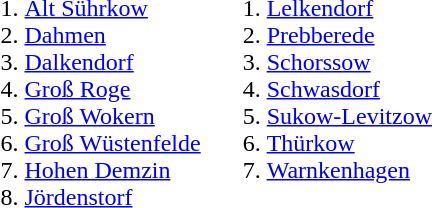<table>
<tr>
<td valign=top><br><ol><li><a href='#'>Alt Sührkow</a></li><li><a href='#'>Dahmen</a></li><li><a href='#'>Dalkendorf</a></li><li><a href='#'>Groß Roge</a></li><li><a href='#'>Groß Wokern</a></li><li><a href='#'>Groß Wüstenfelde</a></li><li><a href='#'>Hohen Demzin</a></li><li><a href='#'>Jördenstorf</a></li></ol></td>
<td valign=top><br><ol>
<li> <a href='#'>Lelkendorf</a>
<li> <a href='#'>Prebberede</a> 
<li> <a href='#'>Schorssow</a> 
<li> <a href='#'>Schwasdorf</a> 
<li> <a href='#'>Sukow-Levitzow</a> 
<li> <a href='#'>Thürkow</a> 
<li> <a href='#'>Warnkenhagen</a>  
</ol></td>
</tr>
</table>
